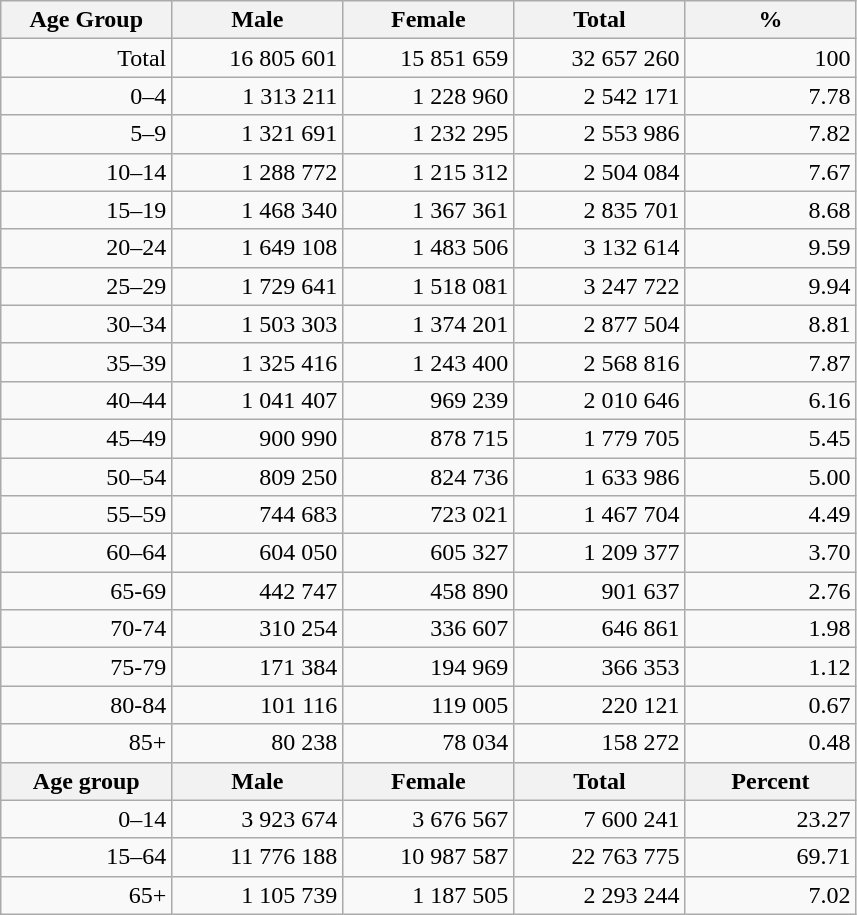<table class="wikitable">
<tr>
<th style="width:80pt;">Age Group</th>
<th style="width:80pt;">Male</th>
<th style="width:80pt;">Female</th>
<th style="width:80pt;">Total</th>
<th style="width:80pt;">%</th>
</tr>
<tr style="text-align:right;">
<td>Total</td>
<td>16 805 601</td>
<td>15 851 659</td>
<td>32 657 260</td>
<td>100</td>
</tr>
<tr style="text-align:right;">
<td>0–4</td>
<td>1 313 211</td>
<td>1 228 960</td>
<td>2 542 171</td>
<td>7.78</td>
</tr>
<tr style="text-align:right;">
<td>5–9</td>
<td>1 321 691</td>
<td>1 232 295</td>
<td>2 553 986</td>
<td>7.82</td>
</tr>
<tr style="text-align:right;">
<td>10–14</td>
<td>1 288 772</td>
<td>1 215 312</td>
<td>2 504 084</td>
<td>7.67</td>
</tr>
<tr style="text-align:right;">
<td>15–19</td>
<td>1 468 340</td>
<td>1 367 361</td>
<td>2 835 701</td>
<td>8.68</td>
</tr>
<tr style="text-align:right;">
<td>20–24</td>
<td>1 649 108</td>
<td>1 483 506</td>
<td>3 132 614</td>
<td>9.59</td>
</tr>
<tr style="text-align:right;">
<td>25–29</td>
<td>1 729 641</td>
<td>1 518 081</td>
<td>3 247 722</td>
<td>9.94</td>
</tr>
<tr style="text-align:right;">
<td>30–34</td>
<td>1 503 303</td>
<td>1 374 201</td>
<td>2 877 504</td>
<td>8.81</td>
</tr>
<tr style="text-align:right;">
<td>35–39</td>
<td>1 325 416</td>
<td>1 243 400</td>
<td>2 568 816</td>
<td>7.87</td>
</tr>
<tr style="text-align:right;">
<td>40–44</td>
<td>1 041 407</td>
<td>969 239</td>
<td>2 010 646</td>
<td>6.16</td>
</tr>
<tr style="text-align:right;">
<td>45–49</td>
<td>900 990</td>
<td>878 715</td>
<td>1 779 705</td>
<td>5.45</td>
</tr>
<tr style="text-align:right;">
<td>50–54</td>
<td>809 250</td>
<td>824 736</td>
<td>1 633 986</td>
<td>5.00</td>
</tr>
<tr style="text-align:right;">
<td>55–59</td>
<td>744 683</td>
<td>723 021</td>
<td>1 467 704</td>
<td>4.49</td>
</tr>
<tr style="text-align:right;">
<td>60–64</td>
<td>604 050</td>
<td>605 327</td>
<td>1 209 377</td>
<td>3.70</td>
</tr>
<tr style="text-align:right;">
<td>65-69</td>
<td>442 747</td>
<td>458 890</td>
<td>901 637</td>
<td>2.76</td>
</tr>
<tr style="text-align:right;">
<td>70-74</td>
<td>310 254</td>
<td>336 607</td>
<td>646 861</td>
<td>1.98</td>
</tr>
<tr style="text-align:right;">
<td>75-79</td>
<td>171 384</td>
<td>194 969</td>
<td>366 353</td>
<td>1.12</td>
</tr>
<tr style="text-align:right;">
<td>80-84</td>
<td>101 116</td>
<td>119 005</td>
<td>220 121</td>
<td>0.67</td>
</tr>
<tr style="text-align:right;">
<td>85+</td>
<td>80 238</td>
<td>78 034</td>
<td>158 272</td>
<td>0.48</td>
</tr>
<tr>
<th style="width:50px;">Age group</th>
<th style="width:80pt;">Male</th>
<th style="width:80px;">Female</th>
<th style="width:80px;">Total</th>
<th style="width:50px;">Percent</th>
</tr>
<tr style="text-align:right;">
<td>0–14</td>
<td>3 923 674</td>
<td>3 676 567</td>
<td>7 600 241</td>
<td>23.27</td>
</tr>
<tr style="text-align:right;">
<td>15–64</td>
<td>11 776 188</td>
<td>10 987 587</td>
<td>22 763 775</td>
<td>69.71</td>
</tr>
<tr style="text-align:right;">
<td>65+</td>
<td>1 105 739</td>
<td>1 187 505</td>
<td>2 293 244</td>
<td>7.02</td>
</tr>
</table>
